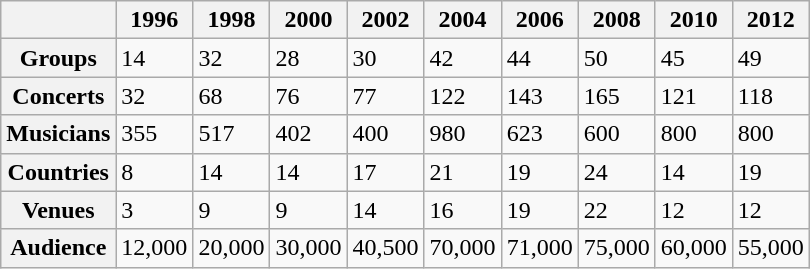<table class="wikitable">
<tr>
<th></th>
<th>1996</th>
<th>1998</th>
<th>2000</th>
<th>2002</th>
<th>2004</th>
<th>2006</th>
<th>2008</th>
<th>2010</th>
<th>2012</th>
</tr>
<tr>
<th>Groups</th>
<td>14</td>
<td>32</td>
<td>28</td>
<td>30</td>
<td>42</td>
<td>44</td>
<td>50</td>
<td>45</td>
<td>49</td>
</tr>
<tr>
<th>Concerts</th>
<td>32</td>
<td>68</td>
<td>76</td>
<td>77</td>
<td>122</td>
<td>143</td>
<td>165</td>
<td>121</td>
<td>118</td>
</tr>
<tr>
<th>Musicians</th>
<td>355</td>
<td>517</td>
<td>402</td>
<td>400</td>
<td>980</td>
<td>623</td>
<td>600</td>
<td>800</td>
<td>800</td>
</tr>
<tr>
<th>Countries</th>
<td>8</td>
<td>14</td>
<td>14</td>
<td>17</td>
<td>21</td>
<td>19</td>
<td>24</td>
<td>14</td>
<td>19</td>
</tr>
<tr>
<th>Venues</th>
<td>3</td>
<td>9</td>
<td>9</td>
<td>14</td>
<td>16</td>
<td>19</td>
<td>22</td>
<td>12</td>
<td>12</td>
</tr>
<tr>
<th>Audience</th>
<td>12,000</td>
<td>20,000</td>
<td>30,000</td>
<td>40,500</td>
<td>70,000</td>
<td>71,000</td>
<td>75,000</td>
<td>60,000</td>
<td>55,000</td>
</tr>
</table>
